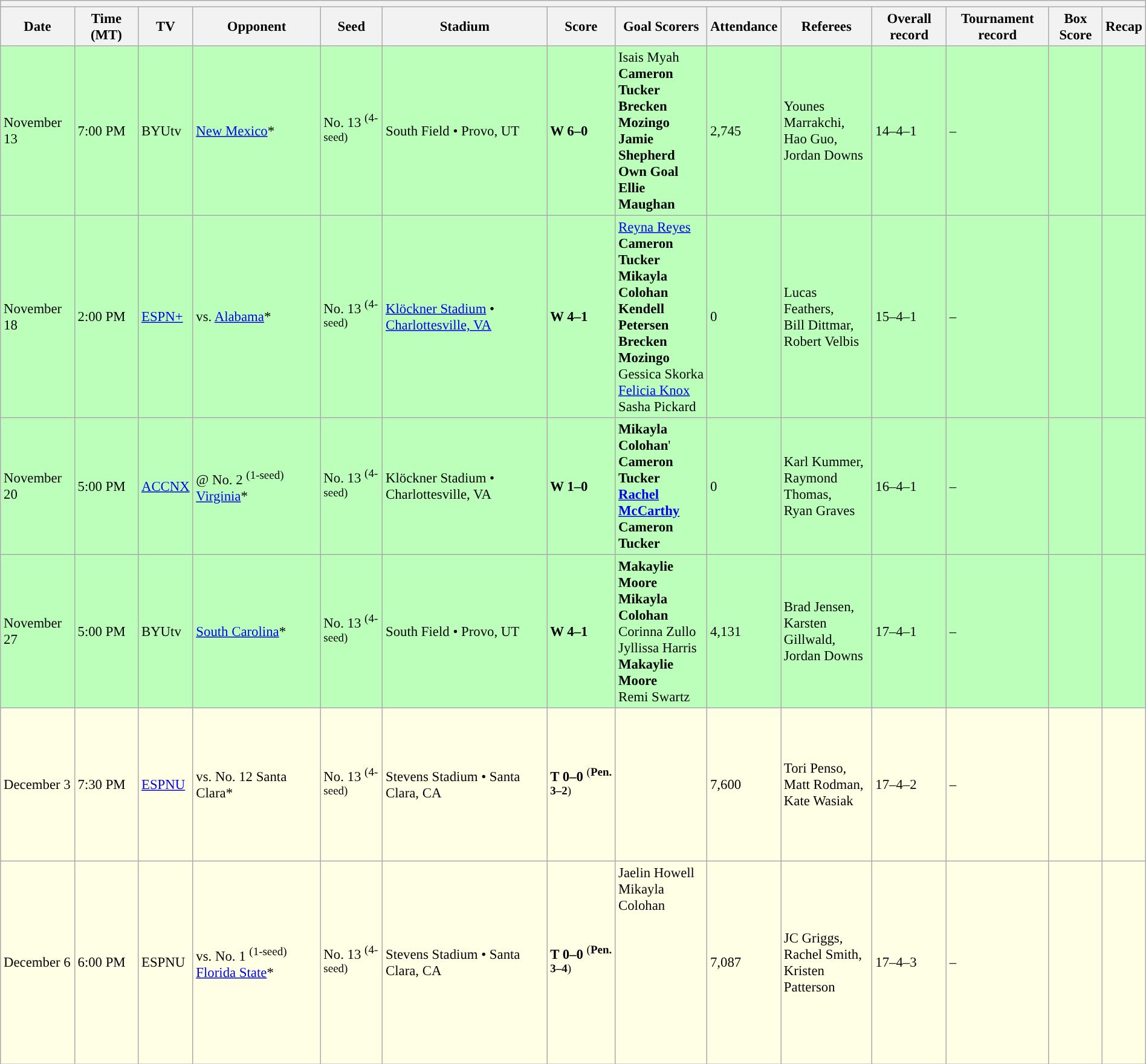<table class="wikitable collapsible collapsed" style="margin:auto; font-size:95%; width:100%">
<tr>
<th colspan=14 style="padding-left:4em;"></th>
</tr>
<tr>
<th>Date</th>
<th>Time (MT)</th>
<th>TV</th>
<th>Opponent</th>
<th>Seed</th>
<th>Stadium</th>
<th>Score</th>
<th>Goal Scorers</th>
<th>Attendance</th>
<th>Referees</th>
<th>Overall record</th>
<th>Tournament record</th>
<th>Box Score</th>
<th>Recap</th>
</tr>
<tr bgcolor=bbffbb>
<td>November 13</td>
<td>7:00 PM</td>
<td>BYUtv</td>
<td><a href='#'>New Mexico</a>*</td>
<td>No. 13 <sup>(4-seed)</sup></td>
<td>South Field • Provo, UT</td>
<td><strong>W 6–0</strong></td>
<td> Isais Myah <br> <strong>Cameron Tucker</strong>  <br> <strong>Brecken Mozingo</strong>  <br> <strong>Jamie Shepherd</strong>  <br> <strong>Own Goal</strong>  <br> <strong>Ellie Maughan</strong> </td>
<td>2,745</td>
<td>Younes Marrakchi, <br> Hao Guo, <br> Jordan Downs</td>
<td>14–4–1</td>
<td>–</td>
<td></td>
<td></td>
</tr>
<tr bgcolor=bbffbb>
<td>November 18</td>
<td>2:00 PM</td>
<td><a href='#'>ESPN+</a></td>
<td>vs. <a href='#'>Alabama</a>*</td>
<td>No. 13 <sup>(4-seed)</sup></td>
<td><a href='#'>Klöckner Stadium</a>  • <a href='#'>Charlottesville, VA</a></td>
<td><strong>W 4–1</strong></td>
<td> <a href='#'>Reyna Reyes</a> <br> <strong>Cameron Tucker</strong>  <br> <strong>Mikayla Colohan</strong>  <br> <strong>Kendell Petersen</strong>  <br> <strong>Brecken Mozingo</strong>  <br>  Gessica Skorka <br>  <a href='#'>Felicia Knox</a> <br>  Sasha Pickard</td>
<td>0</td>
<td>Lucas Feathers, <br> Bill Dittmar, <br> Robert Velbis</td>
<td>15–4–1</td>
<td>–</td>
<td></td>
<td></td>
</tr>
<tr bgcolor=bbffbb>
<td>November 20</td>
<td>5:00 PM</td>
<td><a href='#'>ACCNX</a></td>
<td>@ No. 2 <sup>(1-seed)</sup> <a href='#'>Virginia</a>*</td>
<td>No. 13 <sup>(4-seed)</sup></td>
<td>Klöckner Stadium • Charlottesville, VA</td>
<td><strong>W 1–0</strong></td>
<td><strong>Mikayla Colohan</strong>'  <br> <strong>Cameron Tucker</strong>  <br> <strong><a href='#'>Rachel McCarthy</a></strong>  <br> <strong>Cameron Tucker</strong> </td>
<td>0</td>
<td>Karl Kummer, <br> Raymond Thomas, <br> Ryan Graves</td>
<td>16–4–1</td>
<td>–</td>
<td></td>
<td></td>
</tr>
<tr bgcolor=bbffbb>
<td>November 27</td>
<td>5:00 PM</td>
<td>BYUtv</td>
<td><a href='#'>South Carolina</a>*</td>
<td>No. 13 <sup>(4-seed)</sup></td>
<td>South Field • Provo, UT</td>
<td><strong>W 4–1</strong></td>
<td><strong>Makaylie Moore</strong>  <br> <strong>Mikayla Colohan</strong>  <br>  Corinna Zullo <br>  Jyllissa Harris <br> <strong>Makaylie Moore</strong>  <br>  Remi Swartz</td>
<td>4,131</td>
<td>Brad Jensen, <br> Karsten Gillwald, <br> Jordan Downs</td>
<td>17–4–1</td>
<td>–</td>
<td></td>
<td></td>
</tr>
<tr bgcolor=ffffe6>
<td>December 3</td>
<td>7:30 PM</td>
<td><a href='#'>ESPNU</a></td>
<td>vs. No. 12 Santa Clara*</td>
<td>No. 13 <sup>(4-seed)</sup></td>
<td>Stevens Stadium • Santa Clara, CA</td>
<td><strong>T 0–0</strong> <sup>(<strong>Pen. 3–2</strong>)</sup></td>
<td> <br>  <br>  <br>  <br>  <br>  <br>  <br>  <br>  <br> </td>
<td>7,600</td>
<td>Tori Penso, <br> Matt Rodman, <br> Kate Wasiak</td>
<td>17–4–2</td>
<td>–</td>
<td></td>
<td></td>
</tr>
<tr bgcolor=ffffe6>
<td>December 6</td>
<td>6:00 PM</td>
<td>ESPNU</td>
<td>vs. No. 1 <sup>(1-seed)</sup> <a href='#'>Florida State</a>*</td>
<td>No. 13 <sup>(4-seed)</sup></td>
<td>Stevens Stadium • Santa Clara, CA</td>
<td><strong>T 0–0</strong> <sup>(<strong>Pen. 3–4</strong>)</sup></td>
<td> Jaelin Howell <br> Mikayla Colohan  <br>  <br>  <br>  <br>  <br>  <br>  <br>  <br>  <br>  <br> </td>
<td>7,087</td>
<td>JC Griggs, <br> Rachel Smith, <br> Kristen Patterson</td>
<td>17–4–3</td>
<td>–</td>
<td></td>
<td></td>
</tr>
</table>
